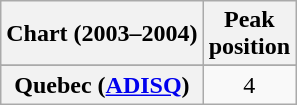<table class="wikitable sortable plainrowheaders" style="text-align:center">
<tr>
<th scope="col">Chart (2003–2004)</th>
<th scope="col">Peak<br>position</th>
</tr>
<tr>
</tr>
<tr>
<th scope="row">Quebec (<a href='#'>ADISQ</a>)</th>
<td>4</td>
</tr>
</table>
